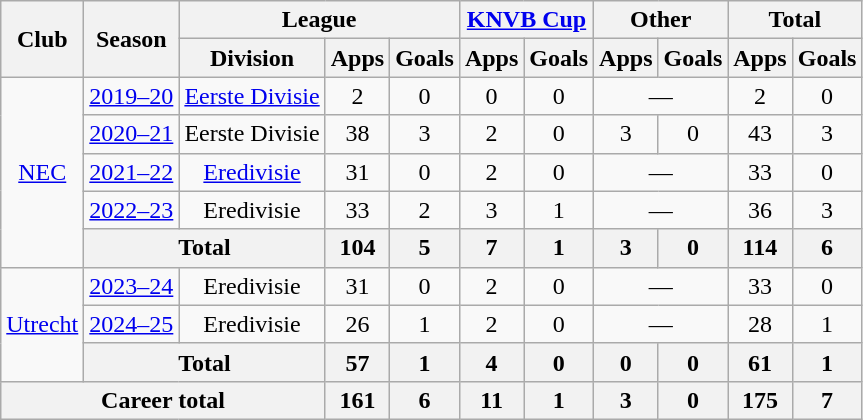<table class="wikitable" style="text-align:center">
<tr>
<th rowspan="2">Club</th>
<th rowspan="2">Season</th>
<th colspan="3">League</th>
<th colspan="2"><a href='#'>KNVB Cup</a></th>
<th colspan="2">Other</th>
<th colspan="2">Total</th>
</tr>
<tr>
<th>Division</th>
<th>Apps</th>
<th>Goals</th>
<th>Apps</th>
<th>Goals</th>
<th>Apps</th>
<th>Goals</th>
<th>Apps</th>
<th>Goals</th>
</tr>
<tr>
<td rowspan="5"><a href='#'>NEC</a></td>
<td><a href='#'>2019–20</a></td>
<td><a href='#'>Eerste Divisie</a></td>
<td>2</td>
<td>0</td>
<td>0</td>
<td>0</td>
<td colspan="2">—</td>
<td>2</td>
<td>0</td>
</tr>
<tr>
<td><a href='#'>2020–21</a></td>
<td>Eerste Divisie</td>
<td>38</td>
<td>3</td>
<td>2</td>
<td>0</td>
<td>3</td>
<td>0</td>
<td>43</td>
<td>3</td>
</tr>
<tr>
<td><a href='#'>2021–22</a></td>
<td><a href='#'>Eredivisie</a></td>
<td>31</td>
<td>0</td>
<td>2</td>
<td>0</td>
<td colspan="2">—</td>
<td>33</td>
<td>0</td>
</tr>
<tr>
<td><a href='#'>2022–23</a></td>
<td>Eredivisie</td>
<td>33</td>
<td>2</td>
<td>3</td>
<td>1</td>
<td colspan="2">—</td>
<td>36</td>
<td>3</td>
</tr>
<tr>
<th colspan="2">Total</th>
<th>104</th>
<th>5</th>
<th>7</th>
<th>1</th>
<th>3</th>
<th>0</th>
<th>114</th>
<th>6</th>
</tr>
<tr>
<td rowspan="3"><a href='#'>Utrecht</a></td>
<td><a href='#'>2023–24</a></td>
<td>Eredivisie</td>
<td>31</td>
<td>0</td>
<td>2</td>
<td>0</td>
<td colspan="2">—</td>
<td>33</td>
<td>0</td>
</tr>
<tr>
<td><a href='#'>2024–25</a></td>
<td>Eredivisie</td>
<td>26</td>
<td>1</td>
<td>2</td>
<td>0</td>
<td colspan="2">—</td>
<td>28</td>
<td>1</td>
</tr>
<tr>
<th colspan="2">Total</th>
<th>57</th>
<th>1</th>
<th>4</th>
<th>0</th>
<th>0</th>
<th>0</th>
<th>61</th>
<th>1</th>
</tr>
<tr>
<th colspan="3">Career total</th>
<th>161</th>
<th>6</th>
<th>11</th>
<th>1</th>
<th>3</th>
<th>0</th>
<th>175</th>
<th>7</th>
</tr>
</table>
